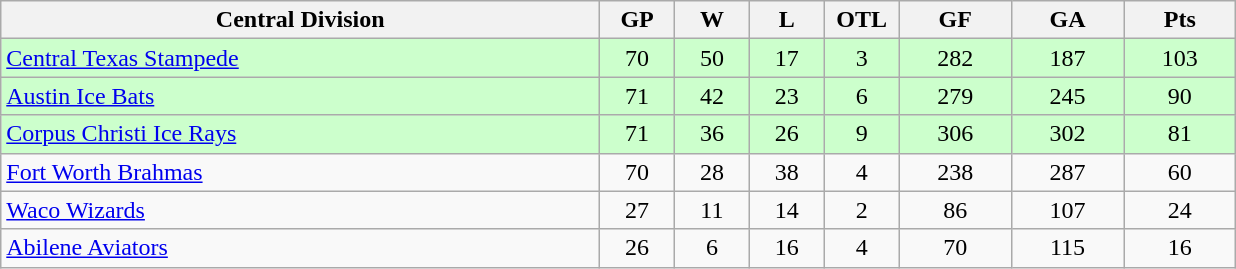<table class="wikitable">
<tr>
<th width="40%" bgcolor="#e0e0e0">Central Division</th>
<th width="5%" bgcolor="#e0e0e0">GP</th>
<th width="5%" bgcolor="#e0e0e0">W</th>
<th width="5%" bgcolor="#e0e0e0">L</th>
<th width="5%" bgcolor="#e0e0e0">OTL</th>
<th width="7.5%" bgcolor="#e0e0e0">GF</th>
<th width="7.5%" bgcolor="#e0e0e0">GA</th>
<th width="7.5%" bgcolor="#e0e0e0">Pts</th>
</tr>
<tr align="center" bgcolor="#CCFFCC">
<td align="left"><a href='#'>Central Texas Stampede</a></td>
<td>70</td>
<td>50</td>
<td>17</td>
<td>3</td>
<td>282</td>
<td>187</td>
<td>103</td>
</tr>
<tr align="center" bgcolor="#CCFFCC">
<td align="left"><a href='#'>Austin Ice Bats</a></td>
<td>71</td>
<td>42</td>
<td>23</td>
<td>6</td>
<td>279</td>
<td>245</td>
<td>90</td>
</tr>
<tr align="center" bgcolor="#CCFFCC">
<td align="left"><a href='#'>Corpus Christi Ice Rays</a></td>
<td>71</td>
<td>36</td>
<td>26</td>
<td>9</td>
<td>306</td>
<td>302</td>
<td>81</td>
</tr>
<tr align="center">
<td align="left"><a href='#'>Fort Worth Brahmas</a></td>
<td>70</td>
<td>28</td>
<td>38</td>
<td>4</td>
<td>238</td>
<td>287</td>
<td>60</td>
</tr>
<tr align="center">
<td align="left"><a href='#'>Waco Wizards</a></td>
<td>27</td>
<td>11</td>
<td>14</td>
<td>2</td>
<td>86</td>
<td>107</td>
<td>24</td>
</tr>
<tr align="center">
<td align="left"><a href='#'>Abilene Aviators</a></td>
<td>26</td>
<td>6</td>
<td>16</td>
<td>4</td>
<td>70</td>
<td>115</td>
<td>16</td>
</tr>
</table>
